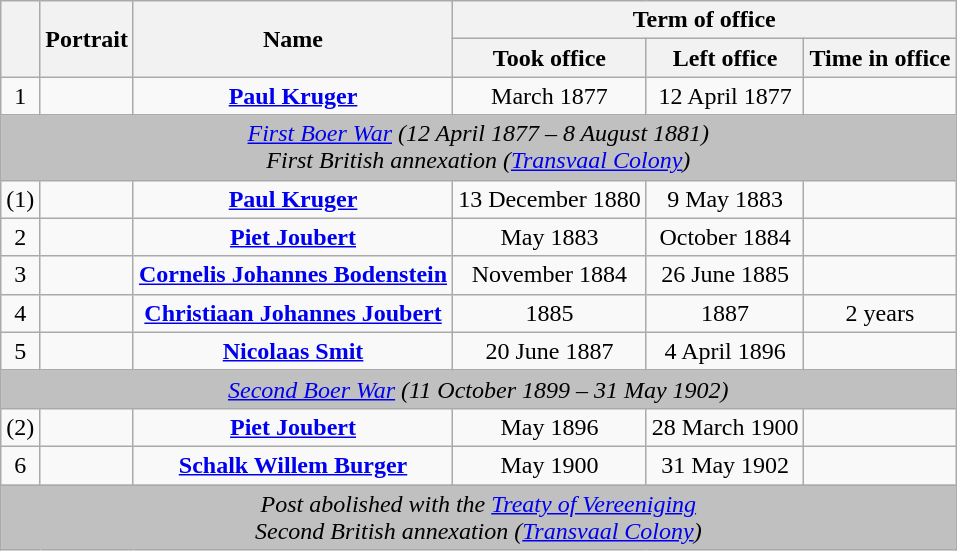<table class="wikitable" style="text-align:center">
<tr>
<th rowspan=2></th>
<th rowspan=2>Portrait</th>
<th rowspan=2>Name<br></th>
<th colspan=3>Term of office</th>
</tr>
<tr>
<th>Took office</th>
<th>Left office</th>
<th>Time in office</th>
</tr>
<tr>
<td>1</td>
<td></td>
<td><strong><a href='#'>Paul Kruger</a></strong><br></td>
<td>March 1877</td>
<td>12 April 1877</td>
<td></td>
</tr>
<tr style="background:#c0c0c0;">
<td colspan=6><em><a href='#'>First Boer War</a> (12 April 1877 – 8 August 1881)<br>First British annexation (<a href='#'>Transvaal Colony</a>)</em></td>
</tr>
<tr>
<td>(1)</td>
<td></td>
<td><strong><a href='#'>Paul Kruger</a></strong><br></td>
<td>13 December 1880</td>
<td>9 May 1883</td>
<td></td>
</tr>
<tr>
<td>2</td>
<td></td>
<td><strong><a href='#'>Piet Joubert</a></strong><br></td>
<td>May 1883</td>
<td>October 1884</td>
<td></td>
</tr>
<tr>
<td>3</td>
<td></td>
<td><strong><a href='#'>Cornelis Johannes Bodenstein</a></strong><br></td>
<td>November 1884</td>
<td>26 June 1885 </td>
<td></td>
</tr>
<tr>
<td>4</td>
<td></td>
<td><strong><a href='#'>Christiaan Johannes Joubert</a></strong><br></td>
<td>1885</td>
<td>1887</td>
<td>2 years</td>
</tr>
<tr>
<td>5</td>
<td></td>
<td><strong><a href='#'>Nicolaas Smit</a></strong><br></td>
<td>20 June 1887</td>
<td>4 April 1896 </td>
<td></td>
</tr>
<tr style="background:#c0c0c0;">
<td colspan=6><em><a href='#'>Second Boer War</a> (11 October 1899 – 31 May 1902)</em></td>
</tr>
<tr>
<td>(2)</td>
<td></td>
<td><strong><a href='#'>Piet Joubert</a></strong><br></td>
<td>May 1896</td>
<td>28 March 1900 </td>
<td></td>
</tr>
<tr>
<td>6</td>
<td></td>
<td><strong><a href='#'>Schalk Willem Burger</a></strong><br></td>
<td>May 1900</td>
<td>31 May 1902</td>
<td></td>
</tr>
<tr style="background:#c0c0c0;">
<td colspan=6><em>Post abolished with the <a href='#'>Treaty of Vereeniging</a><br>Second British annexation (<a href='#'>Transvaal Colony</a>)</em></td>
</tr>
</table>
